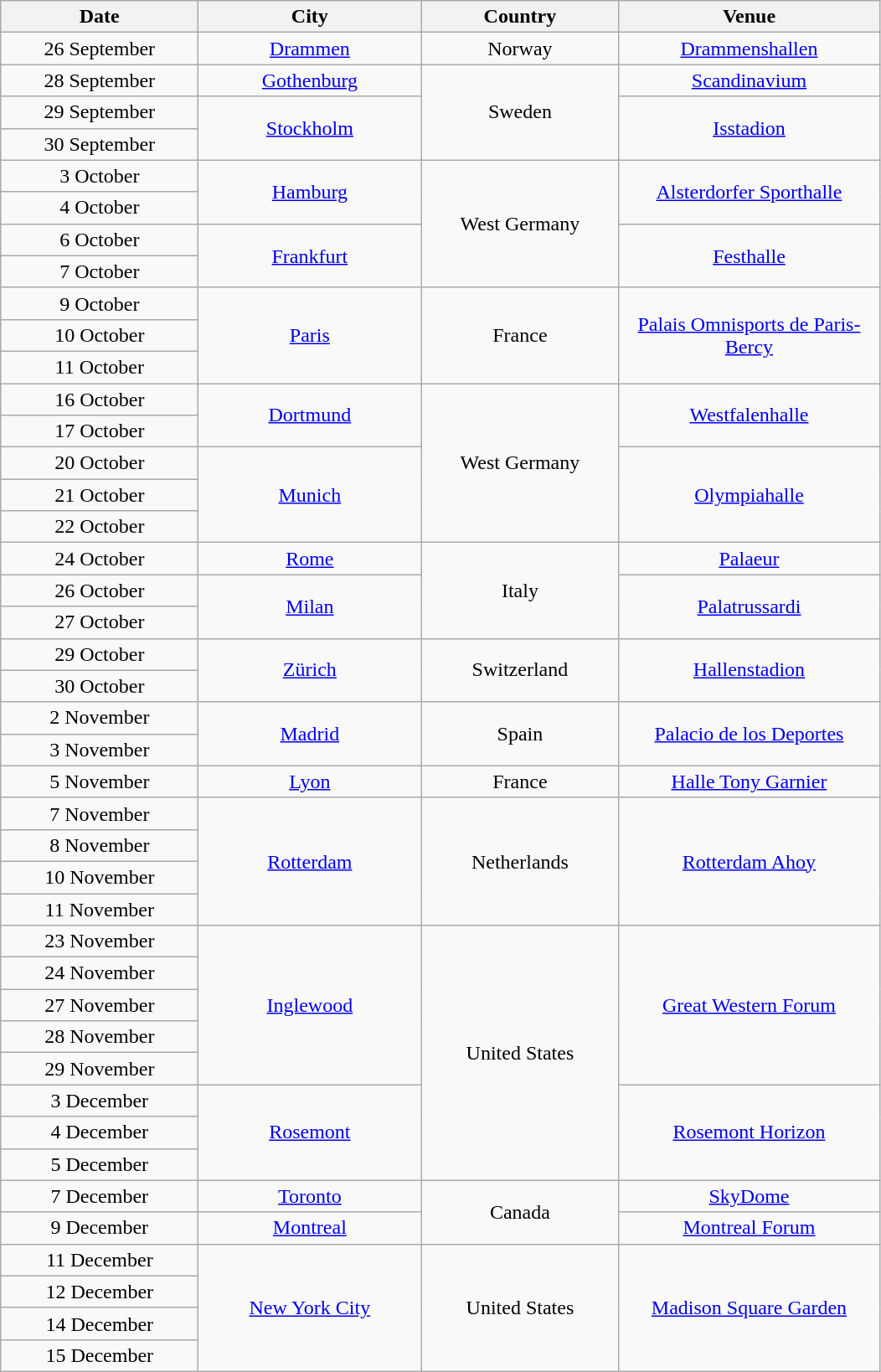<table class="wikitable" style="text-align:center;">
<tr>
<th width="150">Date</th>
<th width="170">City</th>
<th width="150">Country</th>
<th width="200">Venue</th>
</tr>
<tr>
<td>26 September</td>
<td><a href='#'>Drammen</a></td>
<td>Norway</td>
<td><a href='#'>Drammenshallen</a></td>
</tr>
<tr>
<td>28 September</td>
<td><a href='#'>Gothenburg</a></td>
<td rowspan="3">Sweden</td>
<td><a href='#'>Scandinavium</a></td>
</tr>
<tr>
<td>29 September</td>
<td rowspan="2"><a href='#'>Stockholm</a></td>
<td rowspan="2"><a href='#'>Isstadion</a></td>
</tr>
<tr>
<td>30 September</td>
</tr>
<tr>
<td>3 October</td>
<td rowspan="2"><a href='#'>Hamburg</a></td>
<td rowspan="4">West Germany</td>
<td rowspan="2"><a href='#'>Alsterdorfer Sporthalle</a></td>
</tr>
<tr>
<td>4 October</td>
</tr>
<tr>
<td>6 October</td>
<td rowspan="2"><a href='#'>Frankfurt</a></td>
<td rowspan="2"><a href='#'>Festhalle</a></td>
</tr>
<tr>
<td>7 October</td>
</tr>
<tr>
<td>9 October</td>
<td rowspan="3"><a href='#'>Paris</a></td>
<td rowspan="3">France</td>
<td rowspan="3"><a href='#'>Palais Omnisports de Paris-Bercy</a></td>
</tr>
<tr>
<td>10 October</td>
</tr>
<tr>
<td>11 October</td>
</tr>
<tr>
<td>16 October</td>
<td rowspan="2"><a href='#'>Dortmund</a></td>
<td rowspan="5">West Germany</td>
<td rowspan="2"><a href='#'>Westfalenhalle</a></td>
</tr>
<tr>
<td>17 October</td>
</tr>
<tr>
<td>20 October</td>
<td rowspan="3"><a href='#'>Munich</a></td>
<td rowspan="3"><a href='#'>Olympiahalle</a></td>
</tr>
<tr>
<td>21 October</td>
</tr>
<tr>
<td>22 October</td>
</tr>
<tr>
<td>24 October</td>
<td><a href='#'>Rome</a></td>
<td rowspan="3">Italy</td>
<td><a href='#'>Palaeur</a></td>
</tr>
<tr>
<td>26 October</td>
<td rowspan="2"><a href='#'>Milan</a></td>
<td rowspan="2"><a href='#'>Palatrussardi</a></td>
</tr>
<tr>
<td>27 October</td>
</tr>
<tr>
<td>29 October</td>
<td rowspan="2"><a href='#'>Zürich</a></td>
<td rowspan="2">Switzerland</td>
<td rowspan="2"><a href='#'>Hallenstadion</a></td>
</tr>
<tr>
<td>30 October</td>
</tr>
<tr>
<td>2 November</td>
<td rowspan="2"><a href='#'>Madrid</a></td>
<td rowspan="2">Spain</td>
<td rowspan="2"><a href='#'>Palacio de los Deportes</a></td>
</tr>
<tr>
<td>3 November</td>
</tr>
<tr>
<td>5 November</td>
<td><a href='#'>Lyon</a></td>
<td>France</td>
<td><a href='#'>Halle Tony Garnier</a></td>
</tr>
<tr>
<td>7 November</td>
<td rowspan="4"><a href='#'>Rotterdam</a></td>
<td rowspan="4">Netherlands</td>
<td rowspan="4"><a href='#'>Rotterdam Ahoy</a></td>
</tr>
<tr>
<td>8 November</td>
</tr>
<tr>
<td>10 November</td>
</tr>
<tr>
<td>11 November</td>
</tr>
<tr>
<td>23 November</td>
<td rowspan="5"><a href='#'>Inglewood</a></td>
<td rowspan="8">United States</td>
<td rowspan="5"><a href='#'>Great Western Forum</a></td>
</tr>
<tr>
<td>24 November</td>
</tr>
<tr>
<td>27 November</td>
</tr>
<tr>
<td>28 November</td>
</tr>
<tr>
<td>29 November</td>
</tr>
<tr>
<td>3 December</td>
<td rowspan="3"><a href='#'>Rosemont</a></td>
<td rowspan="3"><a href='#'>Rosemont Horizon</a></td>
</tr>
<tr>
<td>4 December</td>
</tr>
<tr>
<td>5 December</td>
</tr>
<tr>
<td>7 December</td>
<td><a href='#'>Toronto</a></td>
<td rowspan="2">Canada</td>
<td><a href='#'>SkyDome</a></td>
</tr>
<tr>
<td>9 December</td>
<td><a href='#'>Montreal</a></td>
<td><a href='#'>Montreal Forum</a></td>
</tr>
<tr>
<td>11 December</td>
<td rowspan="4"><a href='#'>New York City</a></td>
<td rowspan="4">United States</td>
<td rowspan="4"><a href='#'>Madison Square Garden</a></td>
</tr>
<tr>
<td>12 December</td>
</tr>
<tr>
<td>14 December</td>
</tr>
<tr>
<td>15 December</td>
</tr>
</table>
